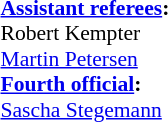<table width=100% style="font-size:90%">
<tr>
<td><br><strong><a href='#'>Assistant referees</a>:</strong>
<br>Robert Kempter
<br><a href='#'>Martin Petersen</a>
<br><strong><a href='#'>Fourth official</a>:</strong>
<br><a href='#'>Sascha Stegemann</a></td>
</tr>
</table>
